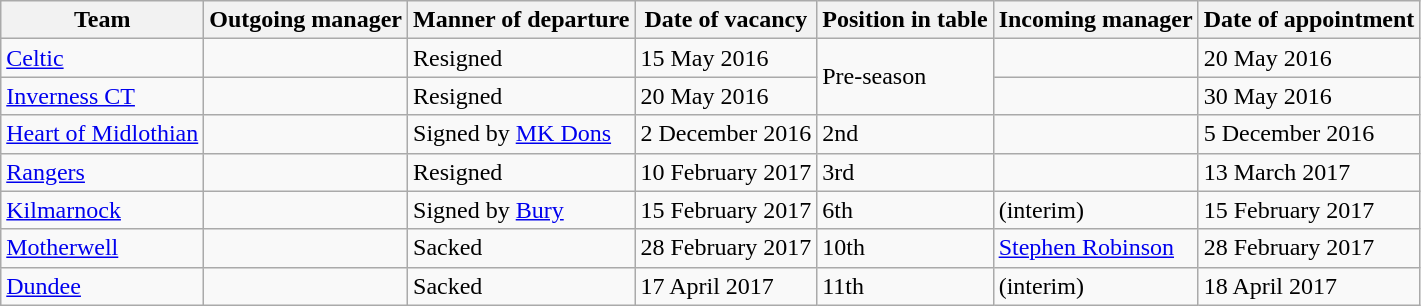<table class="wikitable sortable">
<tr>
<th>Team</th>
<th>Outgoing manager</th>
<th>Manner of departure</th>
<th>Date of vacancy</th>
<th>Position in table</th>
<th>Incoming manager</th>
<th>Date of appointment</th>
</tr>
<tr>
<td><a href='#'>Celtic</a></td>
<td> </td>
<td>Resigned</td>
<td>15 May 2016 </td>
<td rowspan="2">Pre-season</td>
<td> </td>
<td>20 May 2016</td>
</tr>
<tr>
<td><a href='#'>Inverness CT</a></td>
<td> </td>
<td>Resigned</td>
<td>20 May 2016</td>
<td> </td>
<td>30 May 2016</td>
</tr>
<tr>
<td><a href='#'>Heart of Midlothian</a></td>
<td> </td>
<td>Signed by <a href='#'>MK Dons</a></td>
<td>2 December 2016</td>
<td>2nd</td>
<td> </td>
<td>5 December 2016</td>
</tr>
<tr>
<td><a href='#'>Rangers</a></td>
<td> </td>
<td>Resigned</td>
<td>10 February 2017</td>
<td>3rd</td>
<td> </td>
<td>13 March 2017</td>
</tr>
<tr>
<td><a href='#'>Kilmarnock</a></td>
<td> </td>
<td>Signed by <a href='#'>Bury</a></td>
<td>15 February 2017</td>
<td>6th</td>
<td>  (interim)</td>
<td>15 February 2017</td>
</tr>
<tr>
<td><a href='#'>Motherwell</a></td>
<td> </td>
<td>Sacked</td>
<td>28 February 2017</td>
<td>10th</td>
<td> <a href='#'>Stephen Robinson</a></td>
<td>28 February 2017</td>
</tr>
<tr>
<td><a href='#'>Dundee</a></td>
<td> </td>
<td>Sacked</td>
<td>17 April 2017</td>
<td>11th</td>
<td>  (interim)</td>
<td>18 April 2017</td>
</tr>
</table>
